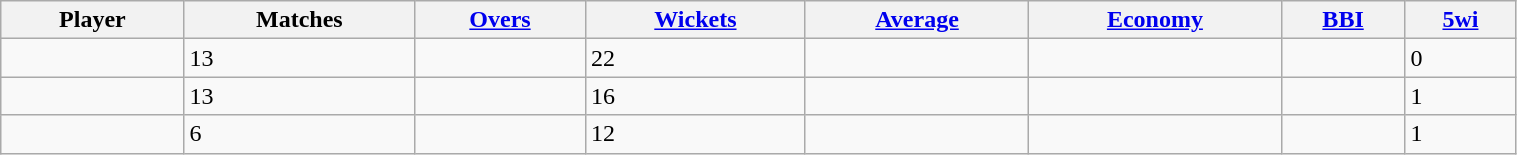<table class="wikitable sortable" style="width:80%;">
<tr>
<th>Player</th>
<th>Matches</th>
<th><a href='#'>Overs</a></th>
<th><a href='#'>Wickets</a></th>
<th><a href='#'>Average</a></th>
<th><a href='#'>Economy</a></th>
<th><a href='#'>BBI</a></th>
<th><a href='#'>5wi</a></th>
</tr>
<tr>
<td></td>
<td>13</td>
<td></td>
<td>22</td>
<td></td>
<td></td>
<td></td>
<td>0</td>
</tr>
<tr>
<td></td>
<td>13</td>
<td></td>
<td>16</td>
<td></td>
<td></td>
<td></td>
<td>1</td>
</tr>
<tr>
<td></td>
<td>6</td>
<td></td>
<td>12</td>
<td></td>
<td></td>
<td></td>
<td>1</td>
</tr>
</table>
